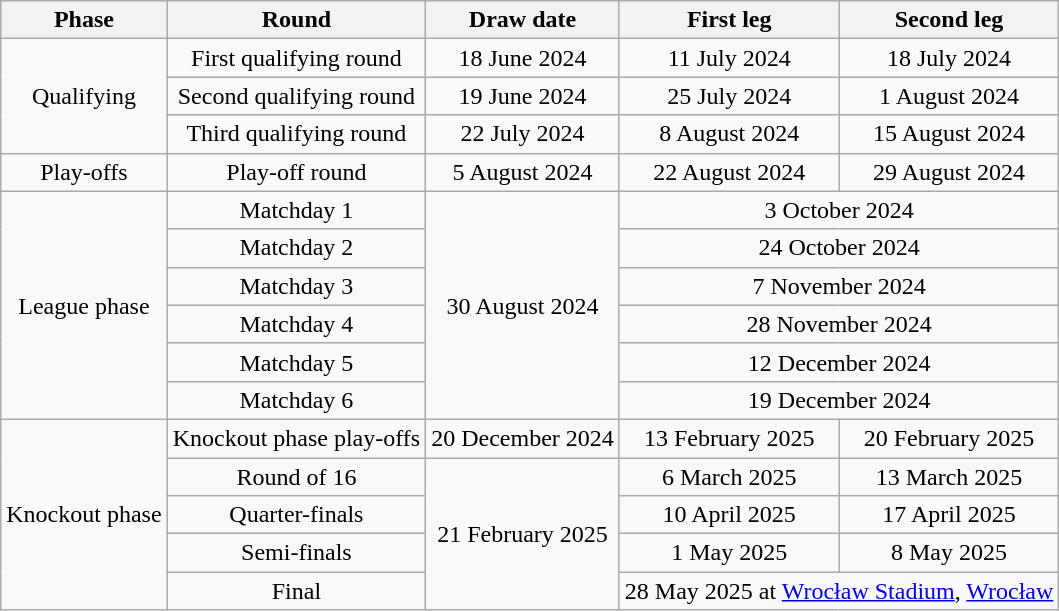<table class="wikitable" style="text-align:center">
<tr>
<th>Phase</th>
<th>Round</th>
<th>Draw date</th>
<th>First leg</th>
<th>Second leg</th>
</tr>
<tr>
<td rowspan="3">Qualifying</td>
<td>First qualifying round</td>
<td>18 June 2024</td>
<td>11 July 2024</td>
<td>18 July 2024</td>
</tr>
<tr>
<td>Second qualifying round</td>
<td>19 June 2024</td>
<td>25 July 2024</td>
<td>1 August 2024</td>
</tr>
<tr>
<td>Third qualifying round</td>
<td>22 July 2024</td>
<td>8 August 2024</td>
<td>15 August 2024</td>
</tr>
<tr>
<td>Play-offs</td>
<td>Play-off round</td>
<td>5 August 2024</td>
<td>22 August 2024</td>
<td>29 August 2024</td>
</tr>
<tr>
<td rowspan="6">League phase</td>
<td>Matchday 1</td>
<td rowspan="6">30 August 2024</td>
<td colspan="2">3 October 2024</td>
</tr>
<tr>
<td>Matchday 2</td>
<td colspan="2">24 October 2024</td>
</tr>
<tr>
<td>Matchday 3</td>
<td colspan="2">7 November 2024</td>
</tr>
<tr>
<td>Matchday 4</td>
<td colspan="2">28 November 2024</td>
</tr>
<tr>
<td>Matchday 5</td>
<td colspan="2">12 December 2024</td>
</tr>
<tr>
<td>Matchday 6</td>
<td colspan="2">19 December 2024</td>
</tr>
<tr>
<td rowspan="5">Knockout phase</td>
<td>Knockout phase play-offs</td>
<td>20 December 2024</td>
<td>13 February 2025</td>
<td>20 February 2025</td>
</tr>
<tr>
<td>Round of 16</td>
<td rowspan="4">21 February 2025</td>
<td>6 March 2025</td>
<td>13 March 2025</td>
</tr>
<tr>
<td>Quarter-finals</td>
<td>10 April 2025</td>
<td>17 April 2025</td>
</tr>
<tr>
<td>Semi-finals</td>
<td>1 May 2025</td>
<td>8 May 2025</td>
</tr>
<tr>
<td>Final</td>
<td colspan="2">28 May 2025 at <a href='#'>Wrocław Stadium</a>, <a href='#'>Wrocław</a></td>
</tr>
</table>
